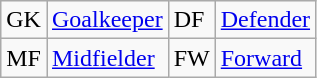<table class="wikitable">
<tr>
<td>GK</td>
<td><a href='#'>Goalkeeper</a></td>
<td>DF</td>
<td><a href='#'>Defender</a></td>
</tr>
<tr>
<td>MF</td>
<td><a href='#'>Midfielder</a></td>
<td>FW</td>
<td><a href='#'>Forward</a></td>
</tr>
</table>
